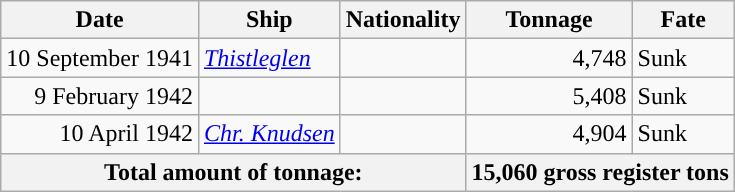<table class="wikitable sortable">
<tr>
<th>Date</th>
<th>Ship</th>
<th>Nationality</th>
<th>Tonnage</th>
<th>Fate</th>
</tr>
<tr>
<td align="right">10 September 1941</td>
<td align="left"><a href='#'><em>Thistleglen</em></a></td>
<td align="left"></td>
<td align="right">4,748</td>
<td align="left">Sunk</td>
</tr>
<tr>
<td align="right">9 February 1942</td>
<td align="left"></td>
<td align="left"></td>
<td align="right">5,408</td>
<td align="left">Sunk</td>
</tr>
<tr>
<td align="right">10 April 1942</td>
<td align="left"><a href='#'><em>Chr. Knudsen</em></a></td>
<td align="left"></td>
<td align="right">4,904</td>
<td align="left">Sunk</td>
</tr>
<tr>
<th colspan="3" class="unsortable" style="text-align:left”">Total amount of tonnage:</th>
<th colspan="2" class="unsortable" style="text-align:left”">15,060 gross register tons</th>
</tr>
</table>
